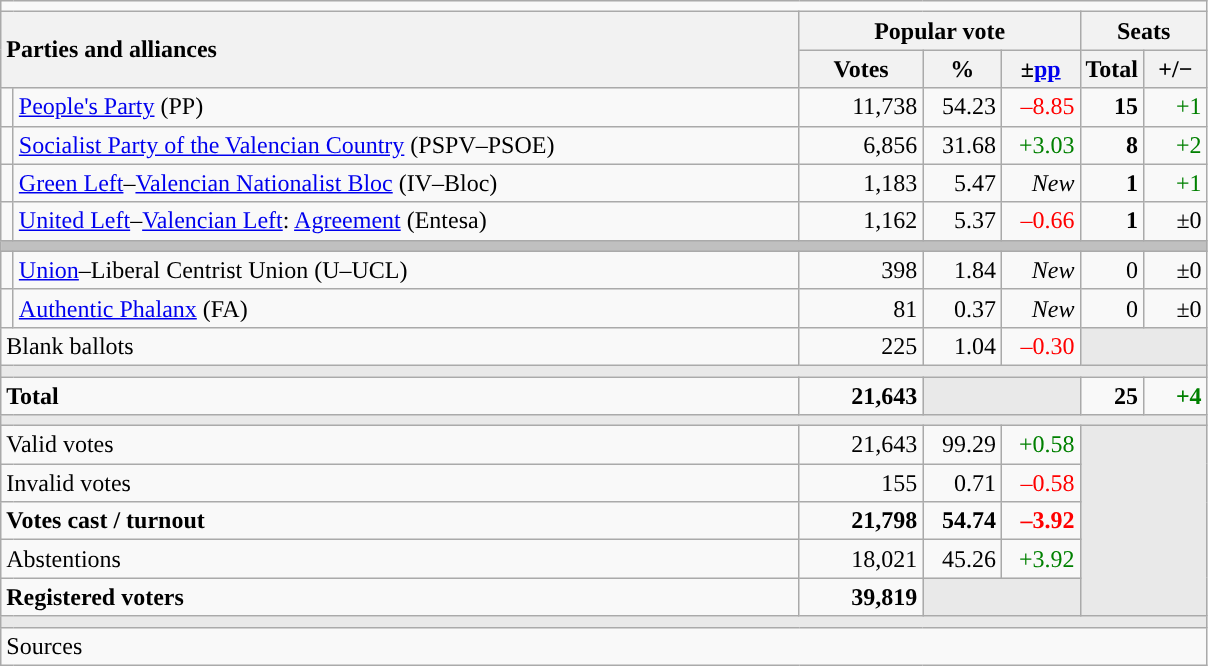<table class="wikitable" style="text-align:right;">
<tr>
<td colspan="7"></td>
</tr>
<tr>
<th style="text-align:left;" rowspan="2" colspan="2" width="525">Parties and alliances</th>
<th colspan="3">Popular vote</th>
<th colspan="2">Seats</th>
</tr>
<tr>
<th width="75">Votes</th>
<th width="45">%</th>
<th width="45">±<a href='#'>pp</a></th>
<th width="35">Total</th>
<th width="35">+/−</th>
</tr>
<tr>
<td width="1" style="color:inherit;background:"></td>
<td align="left"><a href='#'>People's Party</a> (PP)</td>
<td>11,738</td>
<td>54.23</td>
<td style="color:red;">–8.85</td>
<td><strong>15</strong></td>
<td style="color:green;">+1</td>
</tr>
<tr>
<td style="color:inherit;background:"></td>
<td align="left"><a href='#'>Socialist Party of the Valencian Country</a> (PSPV–PSOE)</td>
<td>6,856</td>
<td>31.68</td>
<td style="color:green;">+3.03</td>
<td><strong>8</strong></td>
<td style="color:green;">+2</td>
</tr>
<tr>
<td style="color:inherit;background:"></td>
<td align="left"><a href='#'>Green Left</a>–<a href='#'>Valencian Nationalist Bloc</a> (IV–Bloc)</td>
<td>1,183</td>
<td>5.47</td>
<td><em>New</em></td>
<td><strong>1</strong></td>
<td style="color:green;">+1</td>
</tr>
<tr>
<td style="color:inherit;background:"></td>
<td align="left"><a href='#'>United Left</a>–<a href='#'>Valencian Left</a>: <a href='#'>Agreement</a> (Entesa)</td>
<td>1,162</td>
<td>5.37</td>
<td style="color:red;">–0.66</td>
<td><strong>1</strong></td>
<td>±0</td>
</tr>
<tr>
<td colspan="7" bgcolor="#C0C0C0"></td>
</tr>
<tr>
<td style="color:inherit;background:"></td>
<td align="left"><a href='#'>Union</a>–Liberal Centrist Union (U–UCL)</td>
<td>398</td>
<td>1.84</td>
<td><em>New</em></td>
<td>0</td>
<td>±0</td>
</tr>
<tr>
<td style="color:inherit;background:"></td>
<td align="left"><a href='#'>Authentic Phalanx</a> (FA)</td>
<td>81</td>
<td>0.37</td>
<td><em>New</em></td>
<td>0</td>
<td>±0</td>
</tr>
<tr>
<td align="left" colspan="2">Blank ballots</td>
<td>225</td>
<td>1.04</td>
<td style="color:red;">–0.30</td>
<td bgcolor="#E9E9E9" colspan="2"></td>
</tr>
<tr>
<td colspan="7" bgcolor="#E9E9E9"></td>
</tr>
<tr style="font-weight:bold;">
<td align="left" colspan="2">Total</td>
<td>21,643</td>
<td bgcolor="#E9E9E9" colspan="2"></td>
<td>25</td>
<td style="color:green;">+4</td>
</tr>
<tr>
<td colspan="7" bgcolor="#E9E9E9"></td>
</tr>
<tr>
<td align="left" colspan="2">Valid votes</td>
<td>21,643</td>
<td>99.29</td>
<td style="color:green;">+0.58</td>
<td bgcolor="#E9E9E9" colspan="2" rowspan="5"></td>
</tr>
<tr>
<td align="left" colspan="2">Invalid votes</td>
<td>155</td>
<td>0.71</td>
<td style="color:red;">–0.58</td>
</tr>
<tr style="font-weight:bold;">
<td align="left" colspan="2">Votes cast / turnout</td>
<td>21,798</td>
<td>54.74</td>
<td style="color:red;">–3.92</td>
</tr>
<tr>
<td align="left" colspan="2">Abstentions</td>
<td>18,021</td>
<td>45.26</td>
<td style="color:green;">+3.92</td>
</tr>
<tr style="font-weight:bold;">
<td align="left" colspan="2">Registered voters</td>
<td>39,819</td>
<td bgcolor="#E9E9E9" colspan="2"></td>
</tr>
<tr>
<td colspan="7" bgcolor="#E9E9E9"></td>
</tr>
<tr>
<td align="left" colspan="7">Sources</td>
</tr>
</table>
